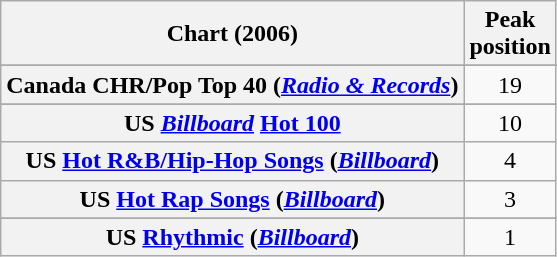<table class="wikitable sortable plainrowheaders" style="text-align:center">
<tr>
<th scope="col">Chart (2006)</th>
<th scope="col">Peak<br>position</th>
</tr>
<tr>
</tr>
<tr>
</tr>
<tr>
<th scope="row">Canada CHR/Pop Top 40 (<em><a href='#'>Radio & Records</a></em>)</th>
<td align="center">19</td>
</tr>
<tr>
</tr>
<tr>
</tr>
<tr>
</tr>
<tr>
<th scope="row">US <a href='#'><em>Billboard</em></a> <a href='#'>Hot 100</a></th>
<td>10</td>
</tr>
<tr>
<th scope="row">US <a href='#'>Hot R&B/Hip-Hop Songs</a> (<a href='#'><em>Billboard</em></a>)</th>
<td>4</td>
</tr>
<tr>
<th scope="row">US <a href='#'>Hot Rap Songs</a> (<a href='#'><em>Billboard</em></a>)</th>
<td>3</td>
</tr>
<tr>
</tr>
<tr>
<th scope="row">US <a href='#'>Rhythmic</a> (<a href='#'><em>Billboard</em></a>)</th>
<td>1</td>
</tr>
</table>
